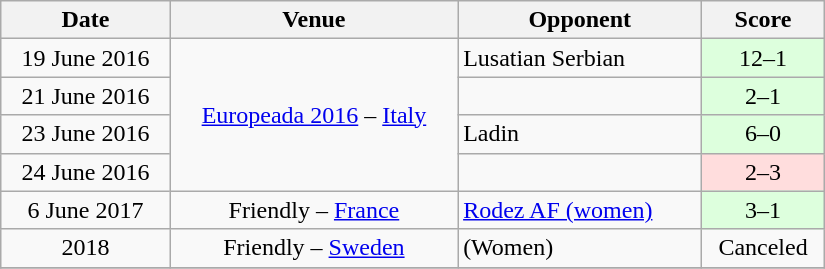<table class="wikitable" style="width:550px; text-align:center;">
<tr>
<th>Date</th>
<th>Venue</th>
<th>Opponent</th>
<th>Score</th>
</tr>
<tr>
<td>19 June 2016</td>
<td rowspan="4"><a href='#'>Europeada 2016</a> – <a href='#'>Italy</a></td>
<td align="left"> Lusatian Serbian</td>
<td style="background:#dfd">12–1 </td>
</tr>
<tr>
<td>21 June 2016</td>
<td align="left"></td>
<td style="background:#dfd">2–1 </td>
</tr>
<tr>
<td>23 June 2016</td>
<td align="left"> Ladin</td>
<td style="background:#dfd">6–0 </td>
</tr>
<tr>
<td>24 June 2016</td>
<td align="left"></td>
<td style="background:#fdd">2–3 </td>
</tr>
<tr>
<td>6 June 2017</td>
<td>Friendly – <a href='#'>France</a></td>
<td align="left"> <a href='#'>Rodez AF (women)</a></td>
<td style="background:#dfd">3–1 </td>
</tr>
<tr>
<td>2018</td>
<td>Friendly – <a href='#'>Sweden</a></td>
<td align="left"> (Women)</td>
<td>Canceled</td>
</tr>
<tr>
</tr>
</table>
